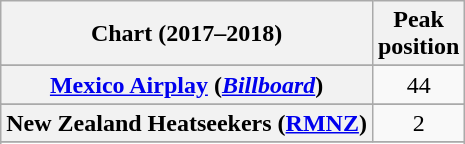<table class="wikitable sortable plainrowheaders" style="text-align:center">
<tr>
<th scope="col">Chart (2017–2018)</th>
<th scope="col">Peak<br>position</th>
</tr>
<tr>
</tr>
<tr>
</tr>
<tr>
</tr>
<tr>
</tr>
<tr>
<th scope="row"><a href='#'>Mexico Airplay</a> (<em><a href='#'>Billboard</a></em>)</th>
<td>44</td>
</tr>
<tr>
</tr>
<tr>
<th scope="row">New Zealand Heatseekers (<a href='#'>RMNZ</a>)</th>
<td>2</td>
</tr>
<tr>
</tr>
<tr>
</tr>
<tr>
</tr>
<tr>
</tr>
<tr>
</tr>
<tr>
</tr>
<tr>
</tr>
</table>
